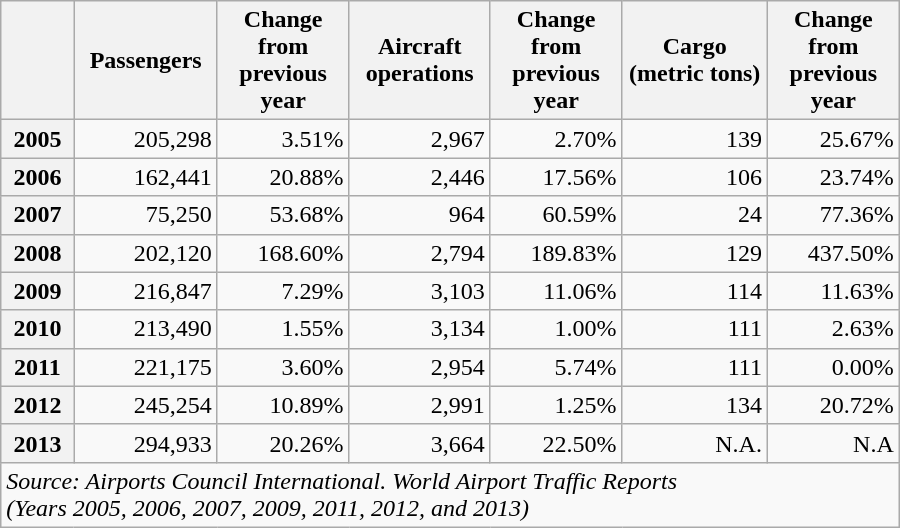<table class="wikitable" style="text-align:right; width:600px">
<tr>
<th style="width:50px"></th>
<th style="width:100px">Passengers</th>
<th style="width:100px">Change from previous year</th>
<th style="width:100px">Aircraft operations</th>
<th style="width:100px">Change from previous year</th>
<th style="width:125px">Cargo<br>(metric tons)</th>
<th style="width:100px">Change from previous year</th>
</tr>
<tr>
<th>2005</th>
<td>205,298</td>
<td>  3.51%</td>
<td>2,967</td>
<td>  2.70%</td>
<td>139</td>
<td> 25.67%</td>
</tr>
<tr>
<th>2006</th>
<td>162,441</td>
<td> 20.88%</td>
<td>2,446</td>
<td> 17.56%</td>
<td>106</td>
<td> 23.74%</td>
</tr>
<tr>
<th>2007</th>
<td>75,250</td>
<td> 53.68%</td>
<td>964</td>
<td> 60.59%</td>
<td>24</td>
<td> 77.36%</td>
</tr>
<tr>
<th>2008</th>
<td>202,120</td>
<td>168.60%</td>
<td>2,794</td>
<td>189.83%</td>
<td>129</td>
<td>437.50%</td>
</tr>
<tr>
<th>2009</th>
<td>216,847</td>
<td>  7.29%</td>
<td>3,103</td>
<td> 11.06%</td>
<td>114</td>
<td> 11.63%</td>
</tr>
<tr>
<th>2010</th>
<td>213,490</td>
<td>  1.55%</td>
<td>3,134</td>
<td>  1.00%</td>
<td>111</td>
<td>  2.63%</td>
</tr>
<tr>
<th>2011</th>
<td>221,175</td>
<td>  3.60%</td>
<td>2,954</td>
<td>  5.74%</td>
<td>111</td>
<td>  0.00%</td>
</tr>
<tr>
<th>2012</th>
<td>245,254</td>
<td> 10.89%</td>
<td>2,991</td>
<td>  1.25%</td>
<td>134</td>
<td> 20.72%</td>
</tr>
<tr>
<th>2013</th>
<td>294,933</td>
<td> 20.26%</td>
<td>3,664</td>
<td> 22.50%</td>
<td>N.A.</td>
<td>N.A</td>
</tr>
<tr>
<td colspan="7" style="text-align:left;"><em>Source: Airports Council International. World Airport Traffic Reports<br>(Years 2005, 2006, 2007, 2009, 2011, 2012, and 2013)</em></td>
</tr>
</table>
